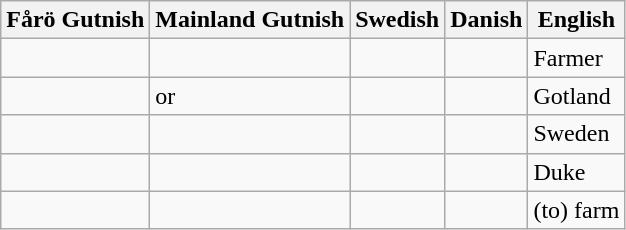<table class="wikitable">
<tr>
<th scope=col>Fårö Gutnish</th>
<th scope=col>Mainland Gutnish</th>
<th scope=col>Swedish</th>
<th scope=col>Danish</th>
<th scope=col>English</th>
</tr>
<tr>
<td></td>
<td></td>
<td></td>
<td></td>
<td>Farmer</td>
</tr>
<tr>
<td></td>
<td> or </td>
<td></td>
<td></td>
<td>Gotland</td>
</tr>
<tr>
<td></td>
<td></td>
<td></td>
<td></td>
<td>Sweden</td>
</tr>
<tr>
<td></td>
<td></td>
<td></td>
<td></td>
<td>Duke</td>
</tr>
<tr>
<td></td>
<td></td>
<td></td>
<td></td>
<td>(to) farm</td>
</tr>
</table>
